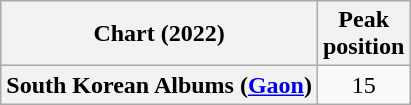<table class="wikitable plainrowheaders" style="text-align:center">
<tr>
<th scope="col">Chart (2022)</th>
<th scope="col">Peak<br>position</th>
</tr>
<tr>
<th scope="row">South Korean Albums (<a href='#'>Gaon</a>)</th>
<td>15</td>
</tr>
</table>
